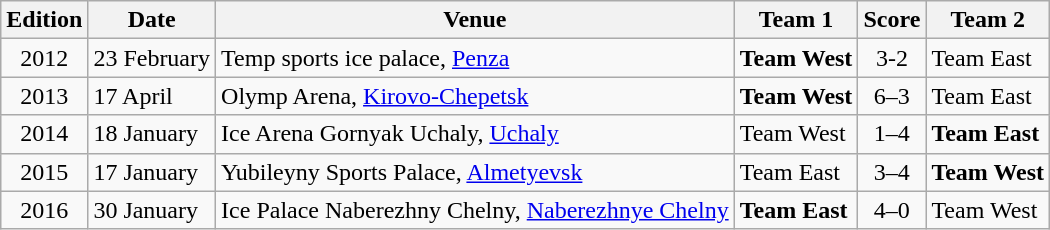<table class="wikitable">
<tr>
<th>Edition</th>
<th>Date</th>
<th>Venue</th>
<th>Team 1</th>
<th>Score</th>
<th>Team 2</th>
</tr>
<tr>
<td align="center">2012</td>
<td align="left">23 February</td>
<td align="left"> Temp sports ice palace, <a href='#'>Penza</a></td>
<td align="left"><strong>Team West</strong></td>
<td align="center">3-2</td>
<td align="left">Team East</td>
</tr>
<tr>
<td align="center">2013</td>
<td align="left">17 April</td>
<td align="left"> Olymp Arena, <a href='#'>Kirovo-Chepetsk</a></td>
<td align="left"><strong>Team West</strong></td>
<td align="center">6–3</td>
<td align="left">Team East</td>
</tr>
<tr>
<td align="center">2014</td>
<td align="left">18 January</td>
<td align="left"> Ice Arena Gornyak Uchaly, <a href='#'>Uchaly</a></td>
<td align="left">Team West</td>
<td align="center">1–4</td>
<td align="left"><strong>Team East</strong></td>
</tr>
<tr>
<td align="center">2015</td>
<td align="left">17 January</td>
<td align="left"> Yubileyny Sports Palace, <a href='#'>Almetyevsk</a></td>
<td align="left">Team East</td>
<td align="center">3–4</td>
<td align="left"><strong>Team West</strong></td>
</tr>
<tr>
<td align="center">2016</td>
<td align="left">30 January</td>
<td align="left"> Ice Palace Naberezhny Chelny, <a href='#'>Naberezhnye Chelny</a></td>
<td align="left"><strong>Team East</strong></td>
<td align="center">4–0</td>
<td align="left">Team West</td>
</tr>
</table>
